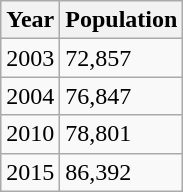<table class="wikitable">
<tr>
<th>Year</th>
<th>Population</th>
</tr>
<tr>
<td>2003</td>
<td>72,857</td>
</tr>
<tr>
<td>2004</td>
<td>76,847</td>
</tr>
<tr>
<td>2010</td>
<td>78,801</td>
</tr>
<tr>
<td>2015</td>
<td>86,392</td>
</tr>
</table>
